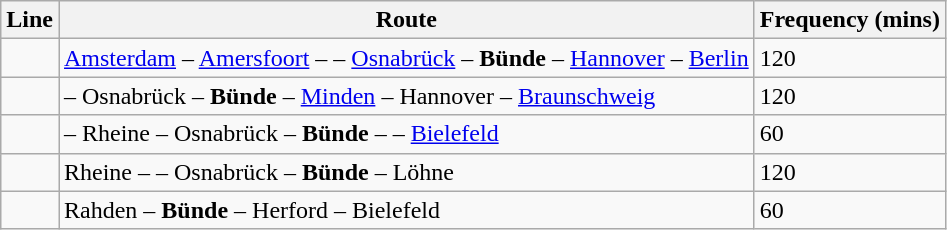<table class="wikitable">
<tr>
<th>Line</th>
<th>Route</th>
<th>Frequency (mins)</th>
</tr>
<tr>
<td></td>
<td><a href='#'>Amsterdam</a> – <a href='#'>Amersfoort</a> –  – <a href='#'>Osnabrück</a> – <strong>Bünde</strong> – <a href='#'>Hannover</a> – <a href='#'>Berlin</a></td>
<td>120</td>
</tr>
<tr>
<td></td>
<td> – Osnabrück – <strong>Bünde</strong> – <a href='#'>Minden</a> – Hannover – <a href='#'>Braunschweig</a></td>
<td>120</td>
</tr>
<tr>
<td></td>
<td> – Rheine – Osnabrück – <strong>Bünde</strong> –  – <a href='#'>Bielefeld</a></td>
<td>60</td>
</tr>
<tr>
<td></td>
<td>Rheine –  – Osnabrück – <strong>Bünde</strong> – Löhne</td>
<td>120</td>
</tr>
<tr>
<td></td>
<td>Rahden – <strong>Bünde</strong> – Herford – Bielefeld</td>
<td>60</td>
</tr>
</table>
